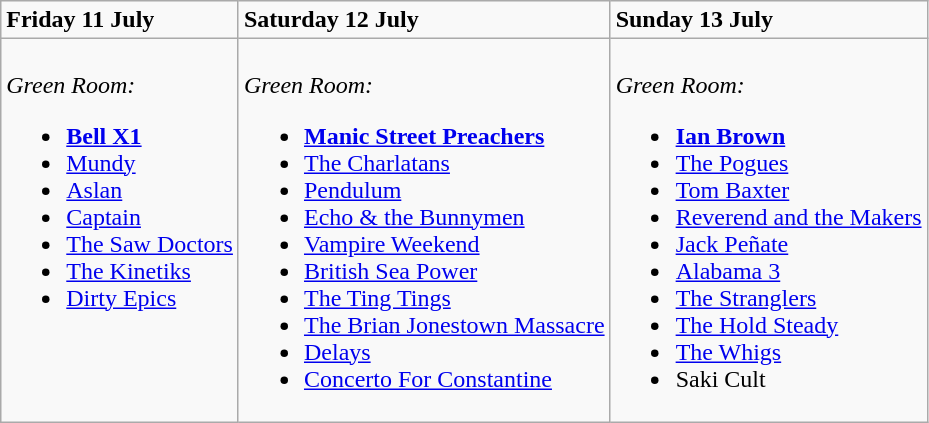<table class="wikitable">
<tr>
<td><strong>Friday 11 July</strong></td>
<td><strong>Saturday 12 July</strong></td>
<td><strong>Sunday 13 July</strong></td>
</tr>
<tr valign="top">
<td><br><em>Green Room:</em><ul><li><strong><a href='#'>Bell X1</a></strong></li><li><a href='#'>Mundy</a></li><li><a href='#'>Aslan</a></li><li><a href='#'>Captain</a></li><li><a href='#'>The Saw Doctors</a></li><li><a href='#'>The Kinetiks</a></li><li><a href='#'>Dirty Epics</a></li></ul></td>
<td><br><em>Green Room:</em><ul><li><strong><a href='#'>Manic Street Preachers</a></strong></li><li><a href='#'>The Charlatans</a></li><li><a href='#'>Pendulum</a></li><li><a href='#'>Echo & the Bunnymen</a></li><li><a href='#'>Vampire Weekend</a></li><li><a href='#'>British Sea Power</a></li><li><a href='#'>The Ting Tings</a></li><li><a href='#'>The Brian Jonestown Massacre</a></li><li><a href='#'>Delays</a></li><li><a href='#'>Concerto For Constantine</a></li></ul></td>
<td><br><em>Green Room:</em><ul><li><strong><a href='#'>Ian Brown</a></strong></li><li><a href='#'>The Pogues</a></li><li><a href='#'>Tom Baxter</a></li><li><a href='#'>Reverend and the Makers</a></li><li><a href='#'>Jack Peñate</a></li><li><a href='#'>Alabama 3</a></li><li><a href='#'>The Stranglers</a></li><li><a href='#'>The Hold Steady</a></li><li><a href='#'>The Whigs</a></li><li>Saki Cult</li></ul></td>
</tr>
</table>
